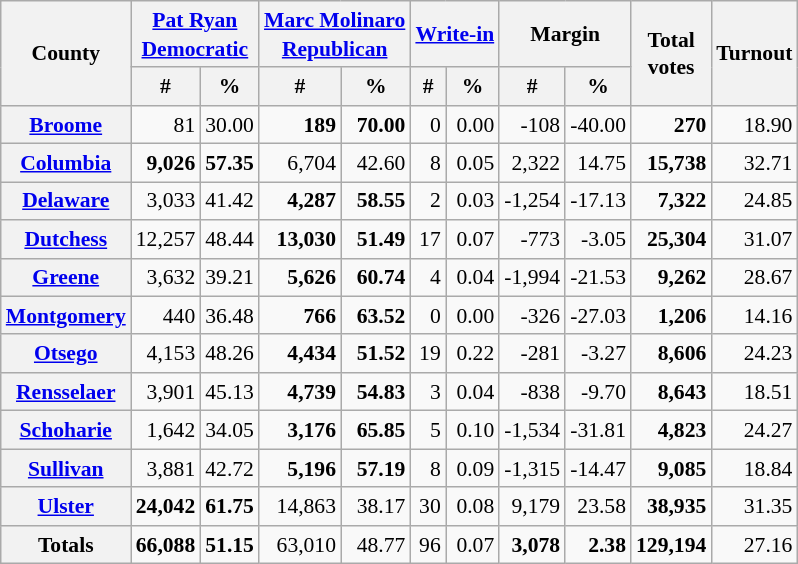<table class="wikitable sortable" style="text-align:right;font-size:90%;line-height:1.3">
<tr>
<th rowspan="2">County</th>
<th colspan="2"><a href='#'>Pat Ryan</a><br><a href='#'>Democratic</a></th>
<th colspan="2"><a href='#'>Marc Molinaro</a><br><a href='#'>Republican</a></th>
<th colspan="2"><a href='#'>Write-in</a></th>
<th colspan="2">Margin</th>
<th rowspan="2">Total<br>votes</th>
<th rowspan="2">Turnout</th>
</tr>
<tr>
<th data-sort-type="number">#</th>
<th data-sort-type="number">%</th>
<th data-sort-type="number">#</th>
<th data-sort-type="number">%</th>
<th data-sort-type="number">#</th>
<th data-sort-type="number">%</th>
<th data-sort-type="number">#</th>
<th data-sort-type="number">%</th>
</tr>
<tr>
<th><a href='#'>Broome</a> </th>
<td>81</td>
<td>30.00</td>
<td><strong>189</strong></td>
<td><strong>70.00</strong></td>
<td>0</td>
<td>0.00</td>
<td>-108</td>
<td>-40.00</td>
<td><strong>270</strong></td>
<td>18.90</td>
</tr>
<tr>
<th><a href='#'>Columbia</a></th>
<td><strong>9,026</strong></td>
<td><strong>57.35</strong></td>
<td>6,704</td>
<td>42.60</td>
<td>8</td>
<td>0.05</td>
<td>2,322</td>
<td>14.75</td>
<td><strong>15,738</strong></td>
<td>32.71</td>
</tr>
<tr>
<th><a href='#'>Delaware</a></th>
<td>3,033</td>
<td>41.42</td>
<td><strong>4,287</strong></td>
<td><strong>58.55</strong></td>
<td>2</td>
<td>0.03</td>
<td>-1,254</td>
<td>-17.13</td>
<td><strong>7,322</strong></td>
<td>24.85</td>
</tr>
<tr>
<th><a href='#'>Dutchess</a> </th>
<td>12,257</td>
<td>48.44</td>
<td><strong>13,030</strong></td>
<td><strong>51.49</strong></td>
<td>17</td>
<td>0.07</td>
<td>-773</td>
<td>-3.05</td>
<td><strong>25,304</strong></td>
<td>31.07</td>
</tr>
<tr>
<th><a href='#'>Greene</a></th>
<td>3,632</td>
<td>39.21</td>
<td><strong>5,626</strong></td>
<td><strong>60.74</strong></td>
<td>4</td>
<td>0.04</td>
<td>-1,994</td>
<td>-21.53</td>
<td><strong>9,262</strong></td>
<td>28.67</td>
</tr>
<tr>
<th><a href='#'>Montgomery</a> </th>
<td>440</td>
<td>36.48</td>
<td><strong>766</strong></td>
<td><strong>63.52</strong></td>
<td>0</td>
<td>0.00</td>
<td>-326</td>
<td>-27.03</td>
<td><strong>1,206</strong></td>
<td>14.16</td>
</tr>
<tr>
<th><a href='#'>Otsego</a></th>
<td>4,153</td>
<td>48.26</td>
<td><strong>4,434</strong></td>
<td><strong>51.52</strong></td>
<td>19</td>
<td>0.22</td>
<td>-281</td>
<td>-3.27</td>
<td><strong>8,606</strong></td>
<td>24.23</td>
</tr>
<tr>
<th><a href='#'>Rensselaer</a> </th>
<td>3,901</td>
<td>45.13</td>
<td><strong>4,739</strong></td>
<td><strong>54.83</strong></td>
<td>3</td>
<td>0.04</td>
<td>-838</td>
<td>-9.70</td>
<td><strong>8,643</strong></td>
<td>18.51</td>
</tr>
<tr>
<th><a href='#'>Schoharie</a></th>
<td>1,642</td>
<td>34.05</td>
<td><strong>3,176</strong></td>
<td><strong>65.85</strong></td>
<td>5</td>
<td>0.10</td>
<td>-1,534</td>
<td>-31.81</td>
<td><strong>4,823</strong></td>
<td>24.27</td>
</tr>
<tr>
<th><a href='#'>Sullivan</a></th>
<td>3,881</td>
<td>42.72</td>
<td><strong>5,196</strong></td>
<td><strong>57.19</strong></td>
<td>8</td>
<td>0.09</td>
<td>-1,315</td>
<td>-14.47</td>
<td><strong>9,085</strong></td>
<td>18.84</td>
</tr>
<tr>
<th><a href='#'>Ulster</a></th>
<td><strong>24,042</strong></td>
<td><strong>61.75</strong></td>
<td>14,863</td>
<td>38.17</td>
<td>30</td>
<td>0.08</td>
<td>9,179</td>
<td>23.58</td>
<td><strong>38,935</strong></td>
<td>31.35</td>
</tr>
<tr class="sortbottom">
<th>Totals</th>
<td><strong>66,088</strong></td>
<td><strong>51.15</strong></td>
<td>63,010</td>
<td>48.77</td>
<td>96</td>
<td>0.07</td>
<td><strong>3,078</strong></td>
<td><strong>2.38</strong></td>
<td><strong>129,194</strong></td>
<td>27.16</td>
</tr>
</table>
